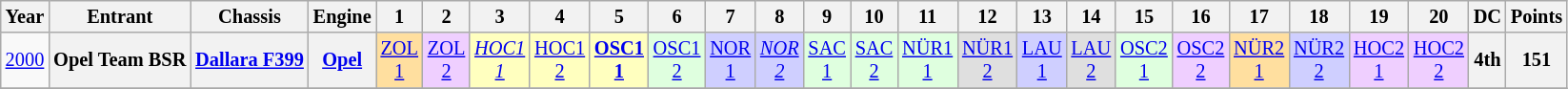<table class="wikitable" style="text-align:center; font-size:85%">
<tr>
<th>Year</th>
<th>Entrant</th>
<th>Chassis</th>
<th>Engine</th>
<th>1</th>
<th>2</th>
<th>3</th>
<th>4</th>
<th>5</th>
<th>6</th>
<th>7</th>
<th>8</th>
<th>9</th>
<th>10</th>
<th>11</th>
<th>12</th>
<th>13</th>
<th>14</th>
<th>15</th>
<th>16</th>
<th>17</th>
<th>18</th>
<th>19</th>
<th>20</th>
<th>DC</th>
<th>Points</th>
</tr>
<tr>
<td><a href='#'>2000</a></td>
<th nowrap>Opel Team BSR</th>
<th nowrap><a href='#'>Dallara F399</a></th>
<th nowrap><a href='#'>Opel</a></th>
<td style="background:#ffdf9f;"><a href='#'>ZOL<br>1</a><br></td>
<td style="background:#EFCFFF;"><a href='#'>ZOL<br>2</a><br></td>
<td style="background:#ffffbf;"><em><a href='#'>HOC1<br>1</a></em><br></td>
<td style="background:#ffffbf;"><a href='#'>HOC1<br>2</a><br></td>
<td style="background:#ffffbf;"><strong><a href='#'>OSC1<br>1</a></strong><br></td>
<td style="background:#dfffdf;"><a href='#'>OSC1<br>2</a><br></td>
<td style="background:#CFCFFF;"><a href='#'>NOR<br>1</a><br></td>
<td style="background:#CFCFFF;"><em><a href='#'>NOR<br>2</a></em><br></td>
<td style="background:#dfffdf;"><a href='#'>SAC<br>1</a><br></td>
<td style="background:#dfffdf;"><a href='#'>SAC<br>2</a><br></td>
<td style="background:#dfffdf;"><a href='#'>NÜR1<br>1</a><br></td>
<td style="background:#dfdfdf;"><a href='#'>NÜR1<br>2</a><br></td>
<td style="background:#CFCFFF;"><a href='#'>LAU<br>1</a><br></td>
<td style="background:#dfdfdf;"><a href='#'>LAU<br>2</a><br></td>
<td style="background:#dfffdf;"><a href='#'>OSC2<br>1</a><br></td>
<td style="background:#EFCFFF;"><a href='#'>OSC2<br>2</a><br></td>
<td style="background:#ffdf9f;"><a href='#'>NÜR2<br>1</a><br></td>
<td style="background:#CFCFFF;"><a href='#'>NÜR2<br>2</a><br></td>
<td style="background:#EFCFFF;"><a href='#'>HOC2<br>1</a><br></td>
<td style="background:#EFCFFF;"><a href='#'>HOC2<br>2</a><br></td>
<th>4th</th>
<th>151</th>
</tr>
<tr>
</tr>
</table>
